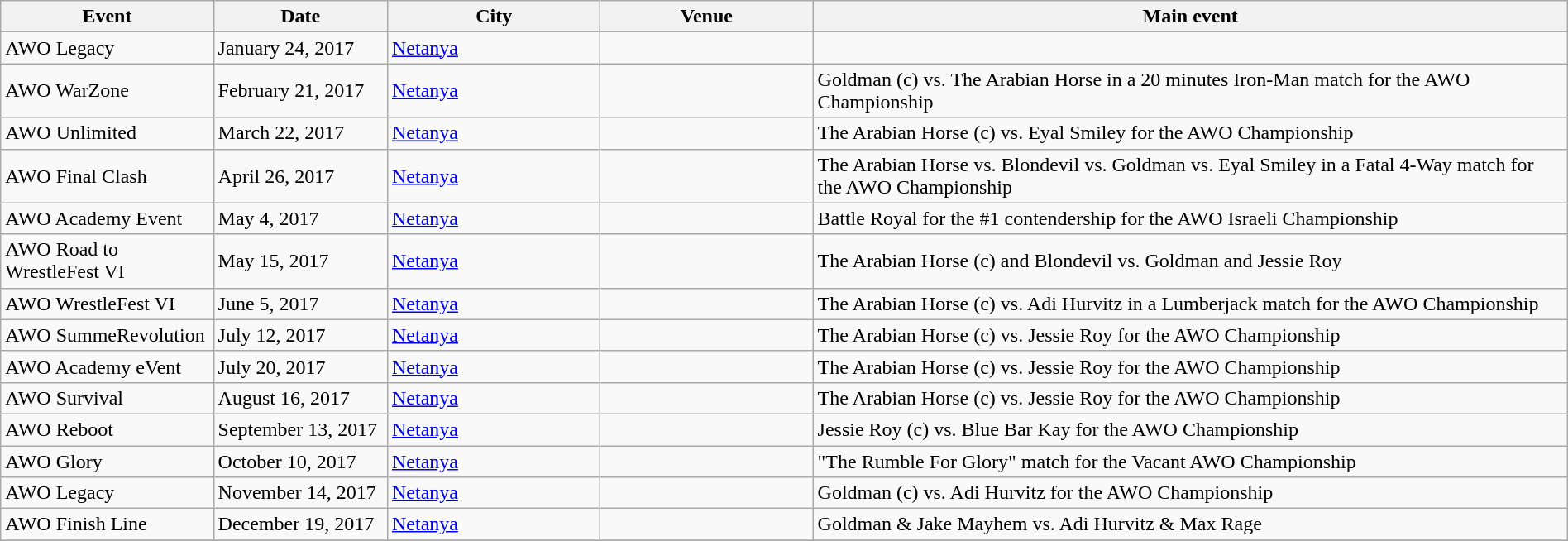<table class="wikitable" width=100%>
<tr>
<th width=11%>Event</th>
<th width=9%>Date</th>
<th width=11%>City</th>
<th width=11%>Venue</th>
<th width=39%>Main event</th>
</tr>
<tr>
<td>AWO Legacy</td>
<td>January 24, 2017</td>
<td><a href='#'>Netanya</a></td>
<td></td>
<td></td>
</tr>
<tr>
<td>AWO WarZone</td>
<td>February 21, 2017</td>
<td><a href='#'>Netanya</a></td>
<td></td>
<td>Goldman (c) vs. The Arabian Horse in a 20 minutes Iron-Man match for the AWO Championship</td>
</tr>
<tr>
<td>AWO Unlimited</td>
<td>March 22, 2017</td>
<td><a href='#'>Netanya</a></td>
<td></td>
<td>The Arabian Horse (c) vs. Eyal Smiley for the AWO Championship</td>
</tr>
<tr>
<td>AWO Final Clash</td>
<td>April 26, 2017</td>
<td><a href='#'>Netanya</a></td>
<td></td>
<td>The Arabian Horse vs. Blondevil vs. Goldman vs. Eyal Smiley in a Fatal 4-Way match for the AWO Championship</td>
</tr>
<tr>
<td>AWO Academy Event</td>
<td>May 4, 2017</td>
<td><a href='#'>Netanya</a></td>
<td></td>
<td>Battle Royal for the #1 contendership for the AWO Israeli Championship</td>
</tr>
<tr>
<td>AWO Road to WrestleFest VI</td>
<td>May 15, 2017</td>
<td><a href='#'>Netanya</a></td>
<td></td>
<td>The Arabian Horse (c) and Blondevil vs. Goldman and Jessie Roy</td>
</tr>
<tr>
<td>AWO WrestleFest VI</td>
<td>June 5, 2017</td>
<td><a href='#'>Netanya</a></td>
<td></td>
<td>The Arabian Horse (c) vs. Adi Hurvitz in a Lumberjack match for the AWO Championship</td>
</tr>
<tr>
<td>AWO SummeRevolution</td>
<td>July 12, 2017</td>
<td><a href='#'>Netanya</a></td>
<td></td>
<td>The Arabian Horse (c) vs. Jessie Roy for the AWO Championship</td>
</tr>
<tr>
<td>AWO Academy eVent</td>
<td>July 20, 2017</td>
<td><a href='#'>Netanya</a></td>
<td></td>
<td>The Arabian Horse (c) vs. Jessie Roy for the AWO Championship</td>
</tr>
<tr>
<td>AWO Survival</td>
<td>August 16, 2017</td>
<td><a href='#'>Netanya</a></td>
<td></td>
<td>The Arabian Horse (c) vs. Jessie Roy for the AWO Championship</td>
</tr>
<tr>
<td>AWO Reboot</td>
<td>September 13, 2017</td>
<td><a href='#'>Netanya</a></td>
<td></td>
<td>Jessie Roy (c) vs. Blue Bar Kay for the AWO Championship</td>
</tr>
<tr>
<td>AWO Glory</td>
<td>October 10, 2017</td>
<td><a href='#'>Netanya</a></td>
<td></td>
<td>"The Rumble For Glory" match for the Vacant AWO Championship</td>
</tr>
<tr>
<td>AWO Legacy</td>
<td>November 14, 2017</td>
<td><a href='#'>Netanya</a></td>
<td></td>
<td>Goldman (c) vs. Adi Hurvitz for the AWO Championship</td>
</tr>
<tr>
<td>AWO Finish Line</td>
<td>December 19, 2017</td>
<td><a href='#'>Netanya</a></td>
<td></td>
<td>Goldman & Jake Mayhem vs. Adi Hurvitz & Max Rage</td>
</tr>
<tr>
</tr>
</table>
